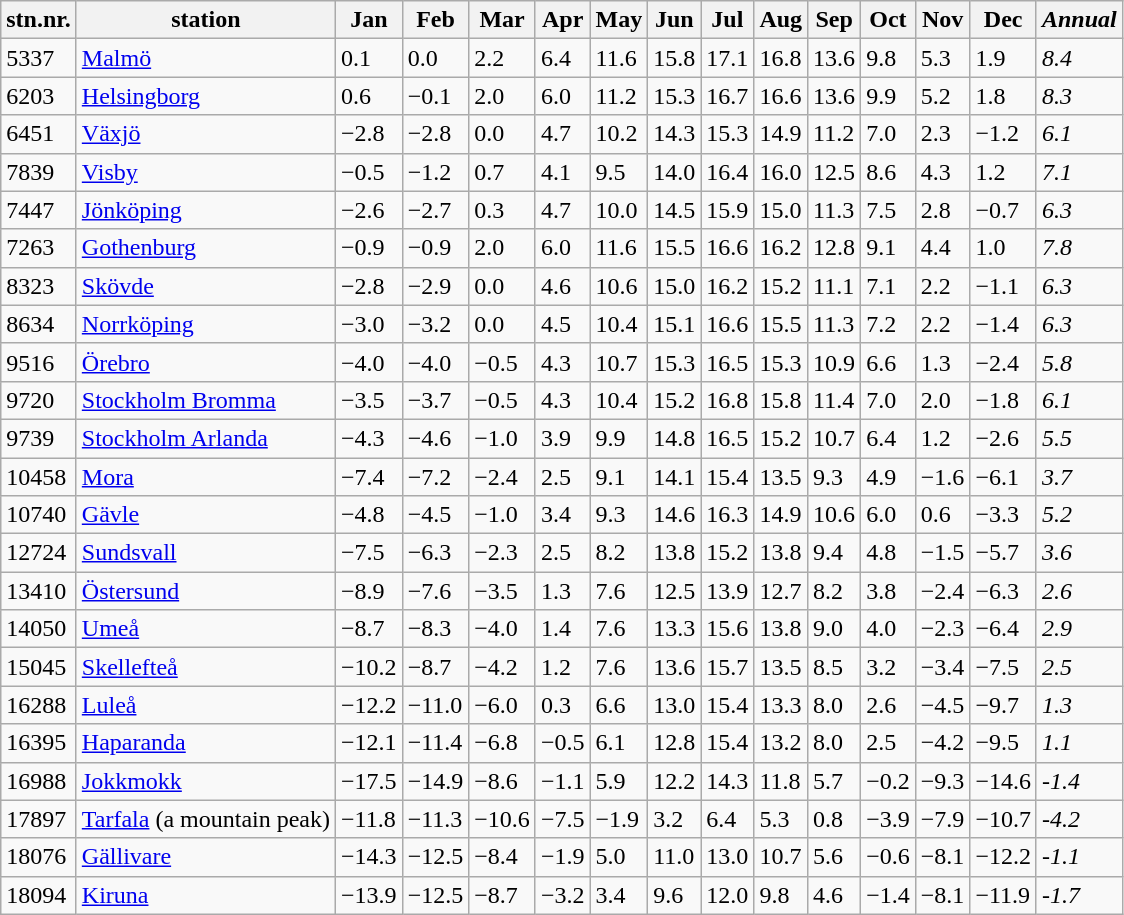<table class="wikitable">
<tr>
<th>stn.nr.</th>
<th>station</th>
<th>Jan</th>
<th>Feb</th>
<th>Mar</th>
<th>Apr</th>
<th>May</th>
<th>Jun</th>
<th>Jul</th>
<th>Aug</th>
<th>Sep</th>
<th>Oct</th>
<th>Nov</th>
<th>Dec</th>
<th><em>Annual</em></th>
</tr>
<tr>
<td>5337</td>
<td><a href='#'>Malmö</a></td>
<td>0.1</td>
<td>0.0</td>
<td>2.2</td>
<td>6.4</td>
<td>11.6</td>
<td>15.8</td>
<td>17.1</td>
<td>16.8</td>
<td>13.6</td>
<td>9.8</td>
<td>5.3</td>
<td>1.9</td>
<td><em>8.4</em></td>
</tr>
<tr>
<td>6203</td>
<td><a href='#'>Helsingborg</a></td>
<td>0.6</td>
<td>−0.1</td>
<td>2.0</td>
<td>6.0</td>
<td>11.2</td>
<td>15.3</td>
<td>16.7</td>
<td>16.6</td>
<td>13.6</td>
<td>9.9</td>
<td>5.2</td>
<td>1.8</td>
<td><em>8.3</em></td>
</tr>
<tr>
<td>6451</td>
<td><a href='#'>Växjö</a></td>
<td>−2.8</td>
<td>−2.8</td>
<td>0.0</td>
<td>4.7</td>
<td>10.2</td>
<td>14.3</td>
<td>15.3</td>
<td>14.9</td>
<td>11.2</td>
<td>7.0</td>
<td>2.3</td>
<td>−1.2</td>
<td><em>6.1</em></td>
</tr>
<tr>
<td>7839</td>
<td><a href='#'>Visby</a></td>
<td>−0.5</td>
<td>−1.2</td>
<td>0.7</td>
<td>4.1</td>
<td>9.5</td>
<td>14.0</td>
<td>16.4</td>
<td>16.0</td>
<td>12.5</td>
<td>8.6</td>
<td>4.3</td>
<td>1.2</td>
<td><em>7.1</em></td>
</tr>
<tr>
<td>7447</td>
<td><a href='#'>Jönköping</a></td>
<td>−2.6</td>
<td>−2.7</td>
<td>0.3</td>
<td>4.7</td>
<td>10.0</td>
<td>14.5</td>
<td>15.9</td>
<td>15.0</td>
<td>11.3</td>
<td>7.5</td>
<td>2.8</td>
<td>−0.7</td>
<td><em>6.3</em></td>
</tr>
<tr>
<td>7263</td>
<td><a href='#'>Gothenburg</a></td>
<td>−0.9</td>
<td>−0.9</td>
<td>2.0</td>
<td>6.0</td>
<td>11.6</td>
<td>15.5</td>
<td>16.6</td>
<td>16.2</td>
<td>12.8</td>
<td>9.1</td>
<td>4.4</td>
<td>1.0</td>
<td><em>7.8</em></td>
</tr>
<tr>
<td>8323</td>
<td><a href='#'>Skövde</a></td>
<td>−2.8</td>
<td>−2.9</td>
<td>0.0</td>
<td>4.6</td>
<td>10.6</td>
<td>15.0</td>
<td>16.2</td>
<td>15.2</td>
<td>11.1</td>
<td>7.1</td>
<td>2.2</td>
<td>−1.1</td>
<td><em>6.3</em></td>
</tr>
<tr>
<td>8634</td>
<td><a href='#'>Norrköping</a></td>
<td>−3.0</td>
<td>−3.2</td>
<td>0.0</td>
<td>4.5</td>
<td>10.4</td>
<td>15.1</td>
<td>16.6</td>
<td>15.5</td>
<td>11.3</td>
<td>7.2</td>
<td>2.2</td>
<td>−1.4</td>
<td><em>6.3</em></td>
</tr>
<tr>
<td>9516</td>
<td><a href='#'>Örebro</a></td>
<td>−4.0</td>
<td>−4.0</td>
<td>−0.5</td>
<td>4.3</td>
<td>10.7</td>
<td>15.3</td>
<td>16.5</td>
<td>15.3</td>
<td>10.9</td>
<td>6.6</td>
<td>1.3</td>
<td>−2.4</td>
<td><em>5.8</em></td>
</tr>
<tr>
<td>9720</td>
<td><a href='#'>Stockholm Bromma</a></td>
<td>−3.5</td>
<td>−3.7</td>
<td>−0.5</td>
<td>4.3</td>
<td>10.4</td>
<td>15.2</td>
<td>16.8</td>
<td>15.8</td>
<td>11.4</td>
<td>7.0</td>
<td>2.0</td>
<td>−1.8</td>
<td><em>6.1</em></td>
</tr>
<tr>
<td>9739</td>
<td><a href='#'>Stockholm Arlanda</a></td>
<td>−4.3</td>
<td>−4.6</td>
<td>−1.0</td>
<td>3.9</td>
<td>9.9</td>
<td>14.8</td>
<td>16.5</td>
<td>15.2</td>
<td>10.7</td>
<td>6.4</td>
<td>1.2</td>
<td>−2.6</td>
<td><em>5.5</em></td>
</tr>
<tr>
<td>10458</td>
<td><a href='#'>Mora</a></td>
<td>−7.4</td>
<td>−7.2</td>
<td>−2.4</td>
<td>2.5</td>
<td>9.1</td>
<td>14.1</td>
<td>15.4</td>
<td>13.5</td>
<td>9.3</td>
<td>4.9</td>
<td>−1.6</td>
<td>−6.1</td>
<td><em>3.7</em></td>
</tr>
<tr>
<td>10740</td>
<td><a href='#'>Gävle</a></td>
<td>−4.8</td>
<td>−4.5</td>
<td>−1.0</td>
<td>3.4</td>
<td>9.3</td>
<td>14.6</td>
<td>16.3</td>
<td>14.9</td>
<td>10.6</td>
<td>6.0</td>
<td>0.6</td>
<td>−3.3</td>
<td><em>5.2</em></td>
</tr>
<tr>
<td>12724</td>
<td><a href='#'>Sundsvall</a></td>
<td>−7.5</td>
<td>−6.3</td>
<td>−2.3</td>
<td>2.5</td>
<td>8.2</td>
<td>13.8</td>
<td>15.2</td>
<td>13.8</td>
<td>9.4</td>
<td>4.8</td>
<td>−1.5</td>
<td>−5.7</td>
<td><em>3.6</em></td>
</tr>
<tr>
<td>13410</td>
<td><a href='#'>Östersund</a></td>
<td>−8.9</td>
<td>−7.6</td>
<td>−3.5</td>
<td>1.3</td>
<td>7.6</td>
<td>12.5</td>
<td>13.9</td>
<td>12.7</td>
<td>8.2</td>
<td>3.8</td>
<td>−2.4</td>
<td>−6.3</td>
<td><em>2.6</em></td>
</tr>
<tr>
<td>14050</td>
<td><a href='#'>Umeå</a></td>
<td>−8.7</td>
<td>−8.3</td>
<td>−4.0</td>
<td>1.4</td>
<td>7.6</td>
<td>13.3</td>
<td>15.6</td>
<td>13.8</td>
<td>9.0</td>
<td>4.0</td>
<td>−2.3</td>
<td>−6.4</td>
<td><em>2.9</em></td>
</tr>
<tr>
<td>15045</td>
<td><a href='#'>Skellefteå</a></td>
<td>−10.2</td>
<td>−8.7</td>
<td>−4.2</td>
<td>1.2</td>
<td>7.6</td>
<td>13.6</td>
<td>15.7</td>
<td>13.5</td>
<td>8.5</td>
<td>3.2</td>
<td>−3.4</td>
<td>−7.5</td>
<td><em>2.5</em></td>
</tr>
<tr>
<td>16288</td>
<td><a href='#'>Luleå</a></td>
<td>−12.2</td>
<td>−11.0</td>
<td>−6.0</td>
<td>0.3</td>
<td>6.6</td>
<td>13.0</td>
<td>15.4</td>
<td>13.3</td>
<td>8.0</td>
<td>2.6</td>
<td>−4.5</td>
<td>−9.7</td>
<td><em>1.3</em></td>
</tr>
<tr>
<td>16395</td>
<td><a href='#'>Haparanda</a></td>
<td>−12.1</td>
<td>−11.4</td>
<td>−6.8</td>
<td>−0.5</td>
<td>6.1</td>
<td>12.8</td>
<td>15.4</td>
<td>13.2</td>
<td>8.0</td>
<td>2.5</td>
<td>−4.2</td>
<td>−9.5</td>
<td><em>1.1</em></td>
</tr>
<tr>
<td>16988</td>
<td><a href='#'>Jokkmokk</a></td>
<td>−17.5</td>
<td>−14.9</td>
<td>−8.6</td>
<td>−1.1</td>
<td>5.9</td>
<td>12.2</td>
<td>14.3</td>
<td>11.8</td>
<td>5.7</td>
<td>−0.2</td>
<td>−9.3</td>
<td>−14.6</td>
<td><em>-1.4</em></td>
</tr>
<tr>
<td>17897</td>
<td><a href='#'>Tarfala</a> (a mountain peak)</td>
<td>−11.8</td>
<td>−11.3</td>
<td>−10.6</td>
<td>−7.5</td>
<td>−1.9</td>
<td>3.2</td>
<td>6.4</td>
<td>5.3</td>
<td>0.8</td>
<td>−3.9</td>
<td>−7.9</td>
<td>−10.7</td>
<td><em>-4.2</em></td>
</tr>
<tr>
<td>18076</td>
<td><a href='#'>Gällivare</a></td>
<td>−14.3</td>
<td>−12.5</td>
<td>−8.4</td>
<td>−1.9</td>
<td>5.0</td>
<td>11.0</td>
<td>13.0</td>
<td>10.7</td>
<td>5.6</td>
<td>−0.6</td>
<td>−8.1</td>
<td>−12.2</td>
<td><em>-1.1</em></td>
</tr>
<tr>
<td>18094</td>
<td><a href='#'>Kiruna</a></td>
<td>−13.9</td>
<td>−12.5</td>
<td>−8.7</td>
<td>−3.2</td>
<td>3.4</td>
<td>9.6</td>
<td>12.0</td>
<td>9.8</td>
<td>4.6</td>
<td>−1.4</td>
<td>−8.1</td>
<td>−11.9</td>
<td><em>-1.7</em></td>
</tr>
</table>
